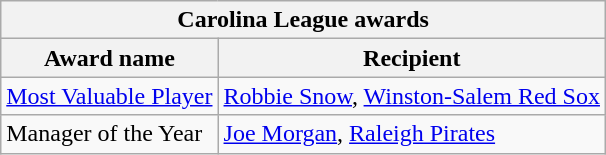<table class="wikitable">
<tr>
<th colspan="2">Carolina League awards</th>
</tr>
<tr>
<th>Award name</th>
<th>Recipient</th>
</tr>
<tr>
<td><a href='#'>Most Valuable Player</a></td>
<td><a href='#'>Robbie Snow</a>, <a href='#'>Winston-Salem Red Sox</a></td>
</tr>
<tr>
<td>Manager of the Year</td>
<td><a href='#'>Joe Morgan</a>, <a href='#'>Raleigh Pirates</a></td>
</tr>
</table>
